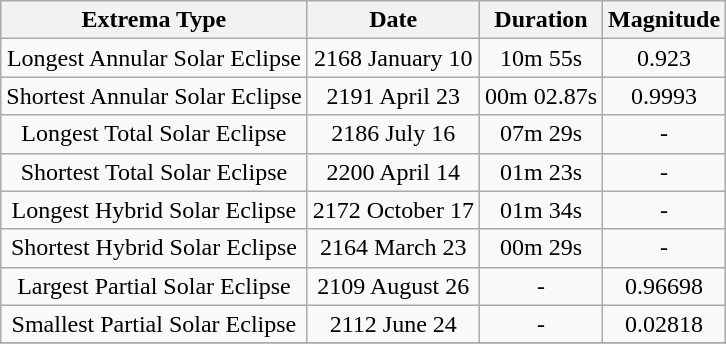<table class="wikitable sortable" style="text-align: center">
<tr>
<th>Extrema Type</th>
<th>Date</th>
<th>Duration</th>
<th data-sort-type="number">Magnitude</th>
</tr>
<tr>
<td>Longest Annular Solar Eclipse</td>
<td>2168 January 10</td>
<td>10m 55s</td>
<td>0.923</td>
</tr>
<tr>
<td>Shortest Annular Solar Eclipse</td>
<td>2191 April 23</td>
<td>00m 02.87s</td>
<td>0.9993</td>
</tr>
<tr>
<td>Longest Total Solar Eclipse</td>
<td>2186 July 16</td>
<td>07m 29s</td>
<td>-</td>
</tr>
<tr>
<td>Shortest Total Solar Eclipse</td>
<td>2200 April 14</td>
<td>01m 23s</td>
<td>-</td>
</tr>
<tr>
<td>Longest Hybrid Solar Eclipse</td>
<td>2172 October 17</td>
<td>01m 34s</td>
<td>-</td>
</tr>
<tr>
<td>Shortest Hybrid Solar Eclipse</td>
<td>2164 March 23</td>
<td>00m 29s</td>
<td>-</td>
</tr>
<tr>
<td>Largest Partial Solar Eclipse</td>
<td>2109 August 26</td>
<td>-</td>
<td>0.96698</td>
</tr>
<tr>
<td>Smallest Partial Solar Eclipse</td>
<td>2112 June 24</td>
<td>-</td>
<td>0.02818</td>
</tr>
<tr>
</tr>
</table>
